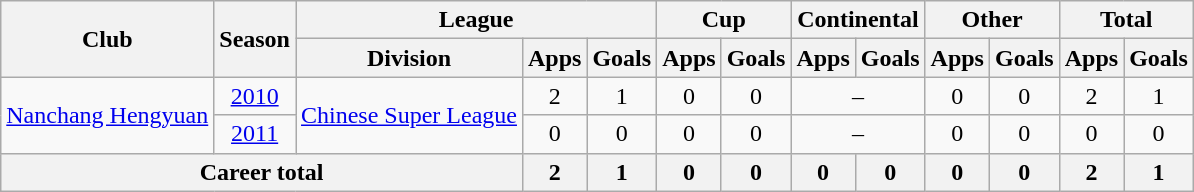<table class="wikitable" style="text-align: center">
<tr>
<th rowspan="2">Club</th>
<th rowspan="2">Season</th>
<th colspan="3">League</th>
<th colspan="2">Cup</th>
<th colspan="2">Continental</th>
<th colspan="2">Other</th>
<th colspan="2">Total</th>
</tr>
<tr>
<th>Division</th>
<th>Apps</th>
<th>Goals</th>
<th>Apps</th>
<th>Goals</th>
<th>Apps</th>
<th>Goals</th>
<th>Apps</th>
<th>Goals</th>
<th>Apps</th>
<th>Goals</th>
</tr>
<tr>
<td rowspan="2"><a href='#'>Nanchang Hengyuan</a></td>
<td><a href='#'>2010</a></td>
<td rowspan="2"><a href='#'>Chinese Super League</a></td>
<td>2</td>
<td>1</td>
<td>0</td>
<td>0</td>
<td colspan="2">–</td>
<td>0</td>
<td>0</td>
<td>2</td>
<td>1</td>
</tr>
<tr>
<td><a href='#'>2011</a></td>
<td>0</td>
<td>0</td>
<td>0</td>
<td>0</td>
<td colspan="2">–</td>
<td>0</td>
<td>0</td>
<td>0</td>
<td>0</td>
</tr>
<tr>
<th colspan=3>Career total</th>
<th>2</th>
<th>1</th>
<th>0</th>
<th>0</th>
<th>0</th>
<th>0</th>
<th>0</th>
<th>0</th>
<th>2</th>
<th>1</th>
</tr>
</table>
